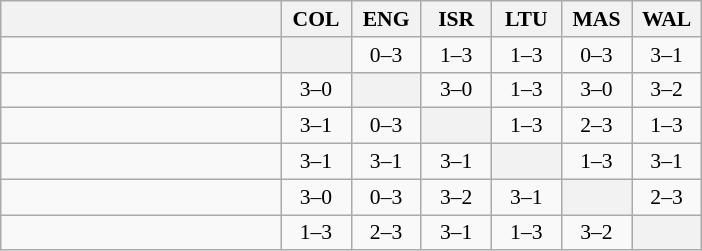<table class="wikitable" style="text-align:center; font-size:90%">
<tr>
<th width="180"> </th>
<th width="40">COL</th>
<th width="40">ENG</th>
<th width="40">ISR</th>
<th width="40">LTU</th>
<th width="40">MAS</th>
<th width="40">WAL</th>
</tr>
<tr>
<td style="text-align:left;"></td>
<th></th>
<td>0–3</td>
<td>1–3</td>
<td>1–3</td>
<td>0–3</td>
<td>3–1</td>
</tr>
<tr>
<td style="text-align:left;"></td>
<td>3–0</td>
<th></th>
<td>3–0</td>
<td>1–3</td>
<td>3–0</td>
<td>3–2</td>
</tr>
<tr>
<td style="text-align:left;"></td>
<td>3–1</td>
<td>0–3</td>
<th></th>
<td>1–3</td>
<td>2–3</td>
<td>1–3</td>
</tr>
<tr>
<td style="text-align:left;"></td>
<td>3–1</td>
<td>3–1</td>
<td>3–1</td>
<th></th>
<td>1–3</td>
<td>3–1</td>
</tr>
<tr>
<td style="text-align:left;"></td>
<td>3–0</td>
<td>0–3</td>
<td>3–2</td>
<td>3–1</td>
<th></th>
<td>2–3</td>
</tr>
<tr>
<td style="text-align:left;"></td>
<td>1–3</td>
<td>2–3</td>
<td>3–1</td>
<td>1–3</td>
<td>3–2</td>
<th></th>
</tr>
</table>
